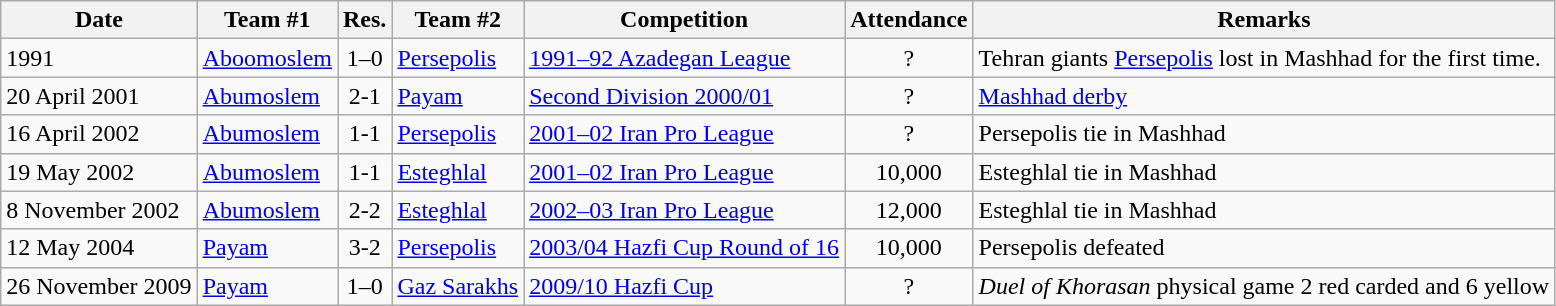<table class="wikitable" style="text-align: left;">
<tr>
<th>Date</th>
<th>Team #1</th>
<th>Res.</th>
<th>Team #2</th>
<th>Competition</th>
<th>Attendance</th>
<th>Remarks</th>
</tr>
<tr>
<td>1991</td>
<td><a href='#'>Aboomoslem</a></td>
<td style="text-align:center;">1–0</td>
<td><a href='#'>Persepolis</a></td>
<td><a href='#'>1991–92 Azadegan League</a></td>
<td style="text-align:center;">?</td>
<td>Tehran giants <a href='#'>Persepolis</a> lost in Mashhad for the first time.</td>
</tr>
<tr>
<td>20 April 2001</td>
<td><a href='#'>Abumoslem</a></td>
<td style="text-align:center;">2-1</td>
<td><a href='#'>Payam</a></td>
<td><a href='#'>Second Division 2000/01</a></td>
<td style="text-align:center;">?</td>
<td><a href='#'>Mashhad derby</a></td>
</tr>
<tr>
<td>16 April 2002</td>
<td><a href='#'>Abumoslem</a></td>
<td style="text-align:center;">1-1</td>
<td><a href='#'>Persepolis</a></td>
<td><a href='#'>2001–02 Iran Pro League</a></td>
<td style="text-align:center;">?</td>
<td>Persepolis tie in Mashhad</td>
</tr>
<tr>
<td>19 May 2002</td>
<td><a href='#'>Abumoslem</a></td>
<td style="text-align:center;">1-1</td>
<td><a href='#'>Esteghlal</a></td>
<td><a href='#'>2001–02 Iran Pro League</a></td>
<td style="text-align:center;">10,000</td>
<td>Esteghlal tie in Mashhad</td>
</tr>
<tr>
<td>8 November 2002</td>
<td><a href='#'>Abumoslem</a></td>
<td style="text-align:center;">2-2</td>
<td><a href='#'>Esteghlal</a></td>
<td><a href='#'>2002–03 Iran Pro League</a></td>
<td style="text-align:center;">12,000</td>
<td>Esteghlal tie in Mashhad</td>
</tr>
<tr>
<td>12 May 2004</td>
<td><a href='#'>Payam</a></td>
<td style="text-align:center;">3-2</td>
<td><a href='#'>Persepolis</a></td>
<td><a href='#'>2003/04 Hazfi Cup Round of 16</a></td>
<td style="text-align:center;">10,000</td>
<td>Persepolis defeated</td>
</tr>
<tr>
<td>26 November 2009</td>
<td><a href='#'>Payam</a></td>
<td style="text-align:center;">1–0</td>
<td><a href='#'>Gaz Sarakhs</a></td>
<td><a href='#'>2009/10 Hazfi Cup</a></td>
<td style="text-align:center;">?</td>
<td><em>Duel of Khorasan</em> physical game 2 red carded and 6 yellow</td>
</tr>
</table>
